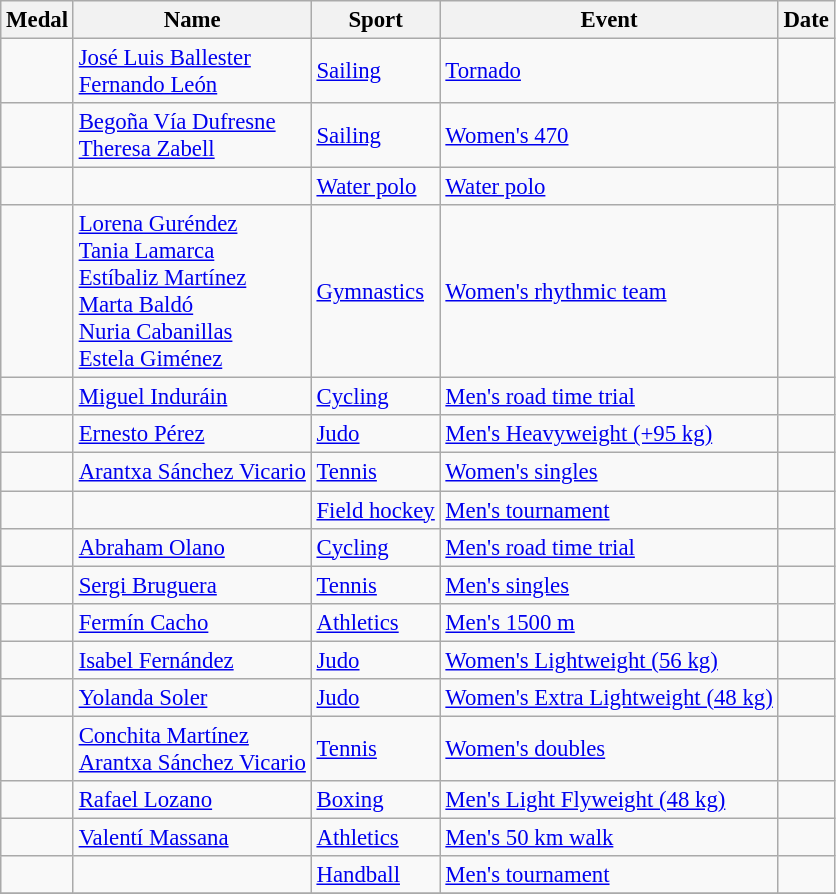<table class="wikitable sortable"  style="font-size:95%">
<tr>
<th>Medal</th>
<th>Name</th>
<th>Sport</th>
<th>Event</th>
<th>Date</th>
</tr>
<tr>
<td></td>
<td><a href='#'>José Luis Ballester</a> <br> <a href='#'>Fernando León</a></td>
<td><a href='#'>Sailing</a></td>
<td><a href='#'>Tornado</a></td>
<td></td>
</tr>
<tr>
<td></td>
<td><a href='#'>Begoña Vía Dufresne</a> <br> <a href='#'>Theresa Zabell</a></td>
<td><a href='#'>Sailing</a></td>
<td><a href='#'>Women's 470</a></td>
<td></td>
</tr>
<tr>
<td></td>
<td><br></td>
<td><a href='#'>Water polo</a></td>
<td><a href='#'>Water polo</a></td>
<td></td>
</tr>
<tr>
<td></td>
<td><a href='#'>Lorena Guréndez</a> <br> <a href='#'>Tania Lamarca</a> <br> <a href='#'>Estíbaliz Martínez</a> <br> <a href='#'>Marta Baldó</a> <br> <a href='#'>Nuria Cabanillas</a> <br> <a href='#'>Estela Giménez</a></td>
<td><a href='#'>Gymnastics</a></td>
<td><a href='#'>Women's rhythmic team</a></td>
<td></td>
</tr>
<tr>
<td></td>
<td><a href='#'>Miguel Induráin</a></td>
<td><a href='#'>Cycling</a></td>
<td><a href='#'>Men's road time trial</a></td>
<td></td>
</tr>
<tr>
<td></td>
<td><a href='#'>Ernesto Pérez</a></td>
<td><a href='#'>Judo</a></td>
<td><a href='#'>Men's Heavyweight (+95 kg)</a></td>
<td></td>
</tr>
<tr>
<td></td>
<td><a href='#'>Arantxa Sánchez Vicario</a></td>
<td><a href='#'>Tennis</a></td>
<td><a href='#'>Women's singles</a></td>
<td></td>
</tr>
<tr>
<td></td>
<td><br></td>
<td><a href='#'>Field hockey</a></td>
<td><a href='#'>Men's tournament</a></td>
<td></td>
</tr>
<tr>
<td></td>
<td><a href='#'>Abraham Olano</a></td>
<td><a href='#'>Cycling</a></td>
<td><a href='#'>Men's road time trial</a></td>
<td></td>
</tr>
<tr>
<td></td>
<td><a href='#'>Sergi Bruguera</a></td>
<td><a href='#'>Tennis</a></td>
<td><a href='#'>Men's singles</a></td>
<td></td>
</tr>
<tr>
<td></td>
<td><a href='#'>Fermín Cacho</a></td>
<td><a href='#'>Athletics</a></td>
<td><a href='#'>Men's 1500 m</a></td>
<td></td>
</tr>
<tr>
<td></td>
<td><a href='#'>Isabel Fernández</a></td>
<td><a href='#'>Judo</a></td>
<td><a href='#'>Women's Lightweight (56 kg)</a></td>
<td></td>
</tr>
<tr>
<td></td>
<td><a href='#'>Yolanda Soler</a></td>
<td><a href='#'>Judo</a></td>
<td><a href='#'>Women's Extra Lightweight (48 kg)</a></td>
<td></td>
</tr>
<tr>
<td></td>
<td><a href='#'>Conchita Martínez</a> <br> <a href='#'>Arantxa Sánchez Vicario</a></td>
<td><a href='#'>Tennis</a></td>
<td><a href='#'>Women's doubles</a></td>
<td></td>
</tr>
<tr>
<td></td>
<td><a href='#'>Rafael Lozano</a></td>
<td><a href='#'>Boxing</a></td>
<td><a href='#'>Men's Light Flyweight (48 kg)</a></td>
<td></td>
</tr>
<tr>
<td></td>
<td><a href='#'>Valentí Massana</a></td>
<td><a href='#'>Athletics</a></td>
<td><a href='#'>Men's 50 km walk</a></td>
<td></td>
</tr>
<tr>
<td></td>
<td><br></td>
<td><a href='#'>Handball</a></td>
<td><a href='#'>Men's tournament</a></td>
<td></td>
</tr>
<tr>
</tr>
</table>
